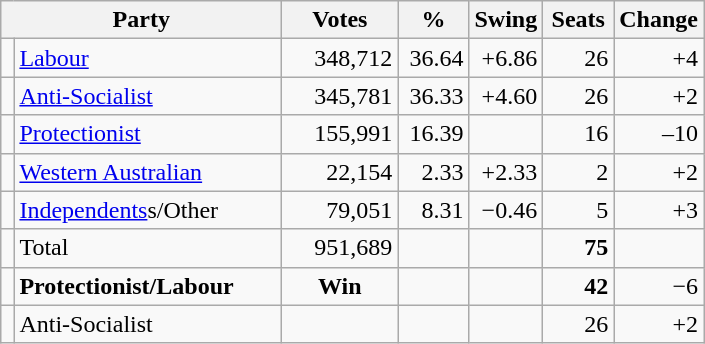<table class="wikitable">
<tr>
<th colspan=2 style="width:180px">Party</th>
<th style="width:70px">Votes</th>
<th style="width:40px">%</th>
<th style="width:40px">Swing</th>
<th style="width:40px">Seats</th>
<th style="width:40px">Change</th>
</tr>
<tr>
<td></td>
<td><a href='#'>Labour</a></td>
<td style="text-align:right">348,712</td>
<td style="text-align:right">36.64</td>
<td style="text-align:right">+6.86</td>
<td style="text-align:right">26</td>
<td style="text-align:right">+4</td>
</tr>
<tr>
<td></td>
<td><a href='#'>Anti-Socialist</a></td>
<td style="text-align:right">345,781</td>
<td style="text-align:right">36.33</td>
<td style="text-align:right">+4.60</td>
<td style="text-align:right">26</td>
<td style="text-align:right">+2</td>
</tr>
<tr>
<td></td>
<td><a href='#'>Protectionist</a></td>
<td style="text-align:right">155,991</td>
<td style="text-align:right">16.39</td>
<td style="text-align:right"></td>
<td style="text-align:right">16</td>
<td style="text-align:right">–10</td>
</tr>
<tr>
<td></td>
<td><a href='#'>Western Australian</a></td>
<td style="text-align:right">22,154</td>
<td style="text-align:right">2.33</td>
<td style="text-align:right">+2.33</td>
<td style="text-align:right">2</td>
<td style="text-align:right">+2</td>
</tr>
<tr>
<td></td>
<td><a href='#'>Independents</a>s/Other</td>
<td style="text-align:right">79,051</td>
<td style="text-align:right">8.31</td>
<td style="text-align:right">−0.46</td>
<td style="text-align:right">5</td>
<td style="text-align:right">+3</td>
</tr>
<tr>
<td></td>
<td>Total</td>
<td style="text-align:right">951,689</td>
<td style="text-align:right"></td>
<td style="text-align:right"></td>
<td style="text-align:right"><strong>75</strong></td>
<td style="text-align:right"></td>
</tr>
<tr>
<td></td>
<td><strong>Protectionist/Labour</strong></td>
<td style="text-align:center"><strong>Win</strong></td>
<td style="text-align:right"></td>
<td style="text-align:right"></td>
<td style="text-align:right"><strong>42</strong></td>
<td style="text-align:right">−6</td>
</tr>
<tr>
<td></td>
<td>Anti-Socialist</td>
<td style="text-align:center"></td>
<td style="text-align:right"></td>
<td style="text-align:right"></td>
<td style="text-align:right">26</td>
<td style="text-align:right">+2</td>
</tr>
</table>
